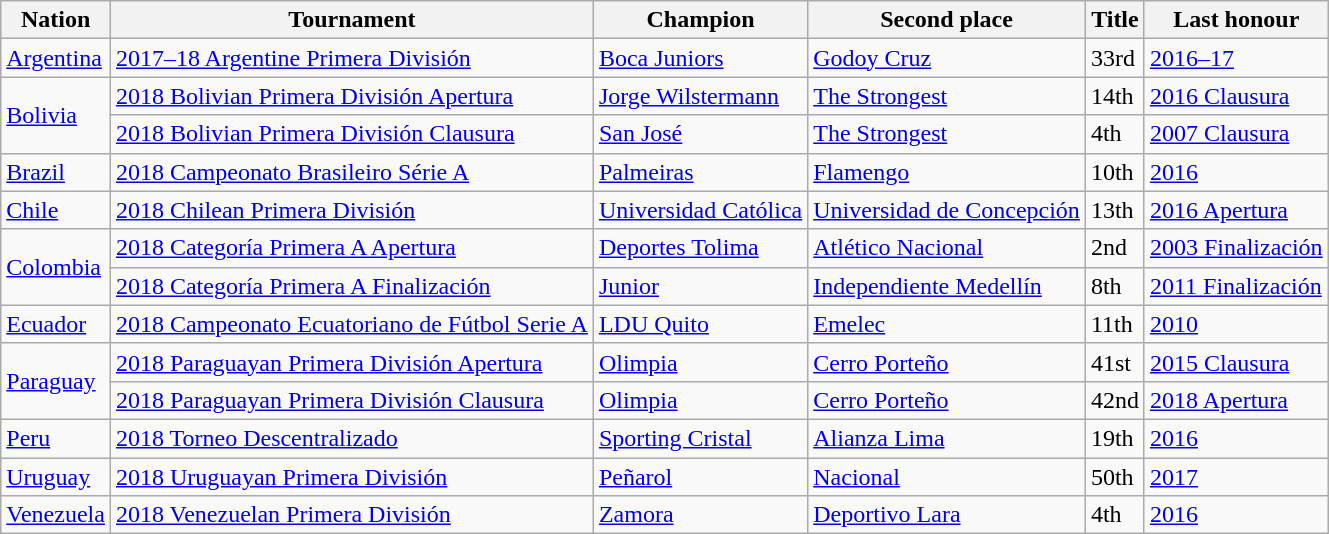<table class="wikitable sortable">
<tr>
<th>Nation</th>
<th>Tournament</th>
<th>Champion</th>
<th>Second place</th>
<th data-sort-type="number">Title</th>
<th>Last honour</th>
</tr>
<tr>
<td> <a href='#'>Argentina</a></td>
<td><a href='#'>2017–18 Argentine Primera División</a></td>
<td><a href='#'>Boca Juniors</a></td>
<td><a href='#'>Godoy Cruz</a></td>
<td>33rd</td>
<td><a href='#'>2016–17</a></td>
</tr>
<tr>
<td rowspan=2> <a href='#'>Bolivia</a></td>
<td><a href='#'>2018 Bolivian Primera División Apertura</a></td>
<td><a href='#'>Jorge Wilstermann</a></td>
<td><a href='#'>The Strongest</a></td>
<td>14th</td>
<td><a href='#'>2016 Clausura</a></td>
</tr>
<tr>
<td><a href='#'>2018 Bolivian Primera División Clausura</a></td>
<td><a href='#'>San José</a></td>
<td><a href='#'>The Strongest</a></td>
<td>4th</td>
<td><a href='#'>2007 Clausura</a></td>
</tr>
<tr>
<td> <a href='#'>Brazil</a></td>
<td><a href='#'>2018 Campeonato Brasileiro Série A</a></td>
<td><a href='#'>Palmeiras</a></td>
<td><a href='#'>Flamengo</a></td>
<td>10th</td>
<td><a href='#'>2016</a></td>
</tr>
<tr>
<td> <a href='#'>Chile</a></td>
<td><a href='#'>2018 Chilean Primera División</a></td>
<td><a href='#'>Universidad Católica</a></td>
<td><a href='#'>Universidad de Concepción</a></td>
<td>13th</td>
<td><a href='#'>2016 Apertura</a></td>
</tr>
<tr>
<td rowspan=2> <a href='#'>Colombia</a></td>
<td><a href='#'>2018 Categoría Primera A Apertura</a></td>
<td><a href='#'>Deportes Tolima</a></td>
<td><a href='#'>Atlético Nacional</a></td>
<td>2nd</td>
<td><a href='#'>2003 Finalización</a></td>
</tr>
<tr>
<td><a href='#'>2018 Categoría Primera A Finalización</a></td>
<td><a href='#'>Junior</a></td>
<td><a href='#'>Independiente Medellín</a></td>
<td>8th</td>
<td><a href='#'>2011 Finalización</a></td>
</tr>
<tr>
<td> <a href='#'>Ecuador</a></td>
<td><a href='#'>2018 Campeonato Ecuatoriano de Fútbol Serie A</a></td>
<td><a href='#'>LDU Quito</a></td>
<td><a href='#'>Emelec</a></td>
<td>11th</td>
<td><a href='#'>2010</a></td>
</tr>
<tr>
<td rowspan=2> <a href='#'>Paraguay</a></td>
<td><a href='#'>2018 Paraguayan Primera División Apertura</a></td>
<td><a href='#'>Olimpia</a></td>
<td><a href='#'>Cerro Porteño</a></td>
<td>41st</td>
<td><a href='#'>2015 Clausura</a></td>
</tr>
<tr>
<td><a href='#'>2018 Paraguayan Primera División Clausura</a></td>
<td><a href='#'>Olimpia</a></td>
<td><a href='#'>Cerro Porteño</a></td>
<td>42nd</td>
<td><a href='#'>2018 Apertura</a></td>
</tr>
<tr>
<td> <a href='#'>Peru</a></td>
<td><a href='#'>2018 Torneo Descentralizado</a></td>
<td><a href='#'>Sporting Cristal</a></td>
<td><a href='#'>Alianza Lima</a></td>
<td>19th</td>
<td><a href='#'>2016</a></td>
</tr>
<tr>
<td> <a href='#'>Uruguay</a></td>
<td><a href='#'>2018 Uruguayan Primera División</a></td>
<td><a href='#'>Peñarol</a></td>
<td><a href='#'>Nacional</a></td>
<td>50th</td>
<td><a href='#'>2017</a></td>
</tr>
<tr>
<td> <a href='#'>Venezuela</a></td>
<td><a href='#'>2018 Venezuelan Primera División</a></td>
<td><a href='#'>Zamora</a></td>
<td><a href='#'>Deportivo Lara</a></td>
<td>4th</td>
<td><a href='#'>2016</a></td>
</tr>
</table>
